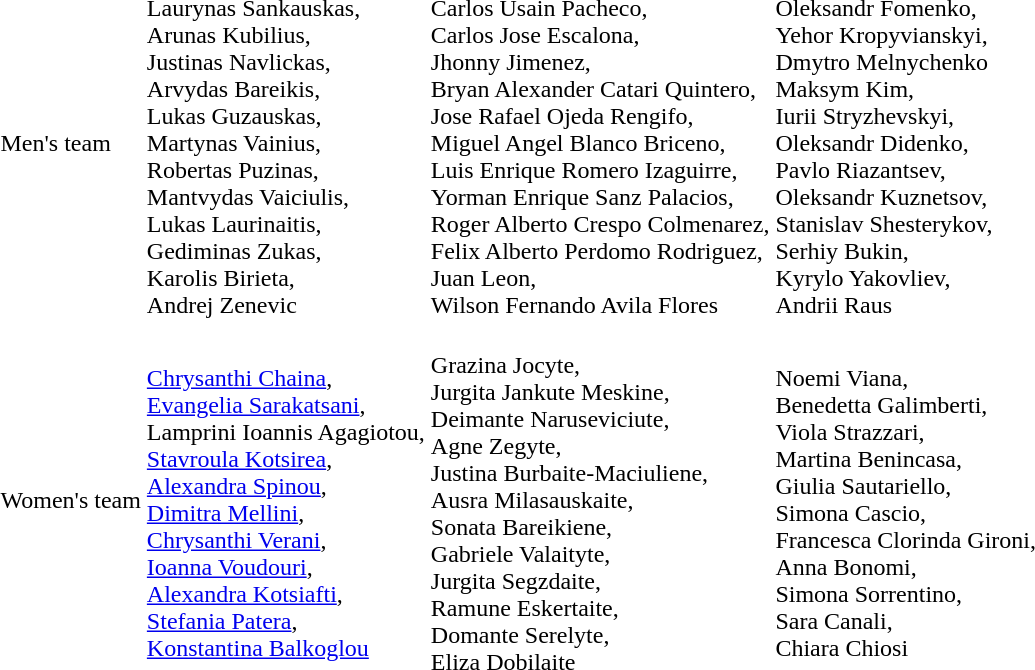<table>
<tr>
<td>Men's team</td>
<td><br>Laurynas Sankauskas,<br>Arunas Kubilius,<br>Justinas Navlickas,<br>Arvydas Bareikis,<br>Lukas Guzauskas,<br>Martynas Vainius,<br>Robertas Puzinas,<br>Mantvydas Vaiciulis,<br>Lukas Laurinaitis,<br>Gediminas Zukas,<br>Karolis Birieta,<br>Andrej Zenevic</td>
<td><br>Carlos Usain Pacheco,<br>Carlos Jose Escalona,<br>Jhonny Jimenez,<br>Bryan Alexander Catari Quintero,<br>Jose Rafael Ojeda Rengifo,<br>Miguel Angel Blanco Briceno,<br>Luis Enrique Romero Izaguirre,<br>Yorman Enrique Sanz Palacios,<br>Roger Alberto Crespo Colmenarez,<br>Felix Alberto Perdomo Rodriguez,<br>Juan Leon,<br>Wilson Fernando Avila Flores</td>
<td><br>Oleksandr Fomenko,<br>Yehor Kropyvianskyi,<br>Dmytro Melnychenko<br>Maksym Kim,<br>Iurii Stryzhevskyi,<br>Oleksandr Didenko,<br>Pavlo Riazantsev,<br>Oleksandr Kuznetsov,<br>Stanislav Shesterykov,<br>Serhiy Bukin,<br>Kyrylo Yakovliev,<br>Andrii Raus</td>
</tr>
<tr>
<td>Women's team</td>
<td><br><a href='#'>Chrysanthi Chaina</a>,<br><a href='#'>Evangelia Sarakatsani</a>,<br>Lamprini Ioannis Agagiotou,<br><a href='#'>Stavroula Kotsirea</a>,<br><a href='#'>Alexandra Spinou</a>,<br><a href='#'>Dimitra Mellini</a>,<br><a href='#'>Chrysanthi Verani</a>,<br><a href='#'>Ioanna Voudouri</a>,<br><a href='#'>Alexandra Kotsiafti</a>,<br><a href='#'>Stefania Patera</a>,<br><a href='#'>Konstantina Balkoglou</a></td>
<td><br>Grazina Jocyte,<br>Jurgita Jankute Meskine,<br>Deimante Naruseviciute,<br>Agne Zegyte,<br>Justina Burbaite-Maciuliene,<br>Ausra Milasauskaite,<br>Sonata Bareikiene,<br>Gabriele Valaityte,<br>Jurgita Segzdaite,<br>Ramune Eskertaite,<br>Domante Serelyte,<br>Eliza Dobilaite</td>
<td><br>Noemi Viana,<br>Benedetta Galimberti,<br>Viola Strazzari,<br>Martina Benincasa,<br>Giulia Sautariello,<br>Simona Cascio,<br>Francesca Clorinda Gironi,<br>Anna Bonomi,<br>Simona Sorrentino,<br>Sara Canali,<br>Chiara Chiosi</td>
</tr>
</table>
